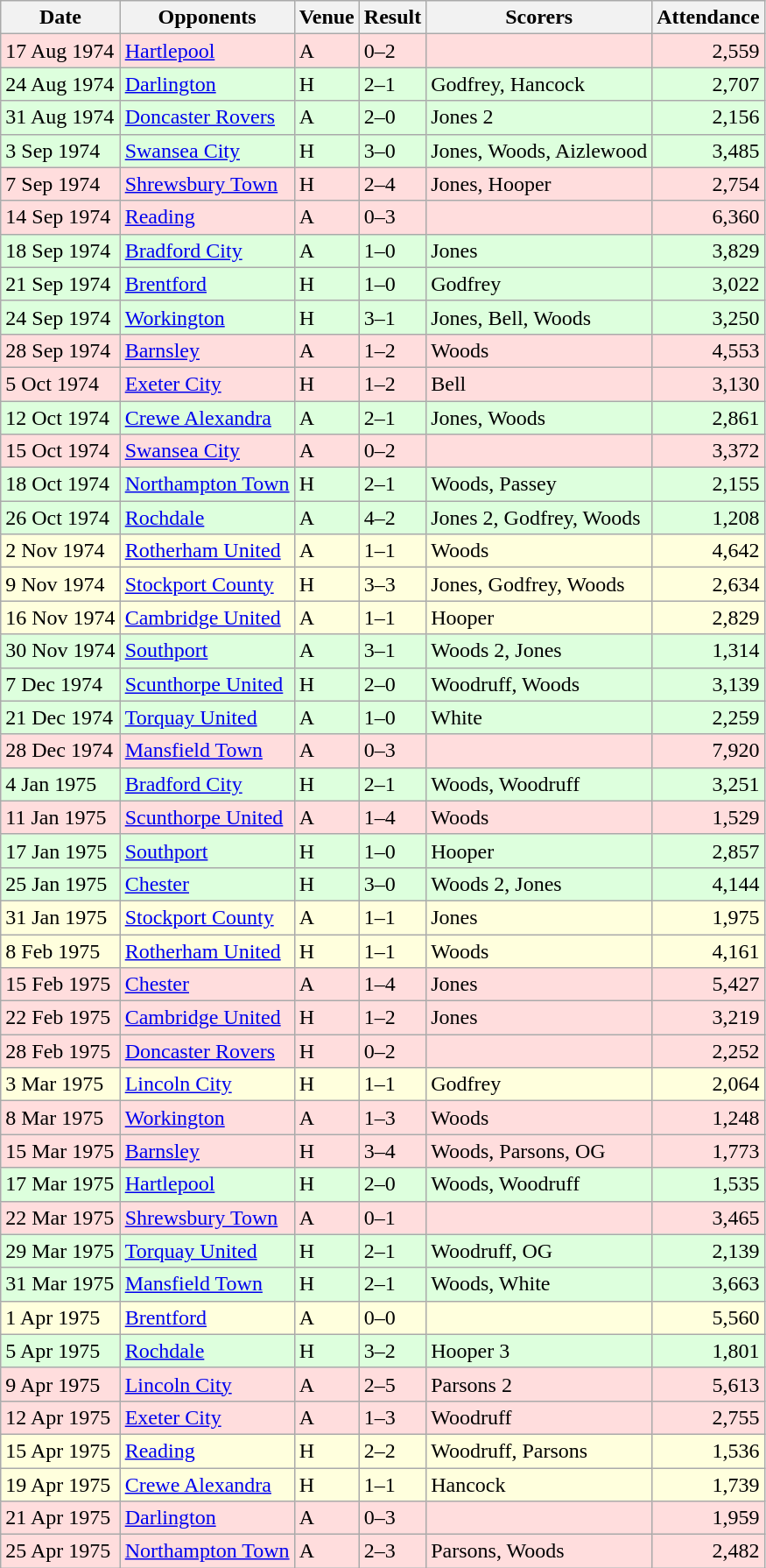<table class="wikitable sortable">
<tr>
<th>Date</th>
<th>Opponents</th>
<th>Venue</th>
<th>Result</th>
<th>Scorers</th>
<th>Attendance</th>
</tr>
<tr bgcolor="#ffdddd">
<td>17 Aug 1974</td>
<td><a href='#'>Hartlepool</a></td>
<td>A</td>
<td>0–2</td>
<td></td>
<td align="right">2,559</td>
</tr>
<tr bgcolor="#ddffdd">
<td>24 Aug 1974</td>
<td><a href='#'>Darlington</a></td>
<td>H</td>
<td>2–1</td>
<td>Godfrey, Hancock</td>
<td align="right">2,707</td>
</tr>
<tr bgcolor="#ddffdd">
<td>31 Aug 1974</td>
<td><a href='#'>Doncaster Rovers</a></td>
<td>A</td>
<td>2–0</td>
<td>Jones 2</td>
<td align="right">2,156</td>
</tr>
<tr bgcolor="#ddffdd">
<td>3 Sep 1974</td>
<td><a href='#'>Swansea City</a></td>
<td>H</td>
<td>3–0</td>
<td>Jones, Woods, Aizlewood</td>
<td align="right">3,485</td>
</tr>
<tr bgcolor="#ffdddd">
<td>7 Sep 1974</td>
<td><a href='#'>Shrewsbury Town</a></td>
<td>H</td>
<td>2–4</td>
<td>Jones, Hooper</td>
<td align="right">2,754</td>
</tr>
<tr bgcolor="#ffdddd">
<td>14 Sep 1974</td>
<td><a href='#'>Reading</a></td>
<td>A</td>
<td>0–3</td>
<td></td>
<td align="right">6,360</td>
</tr>
<tr bgcolor="#ddffdd">
<td>18 Sep 1974</td>
<td><a href='#'>Bradford City</a></td>
<td>A</td>
<td>1–0</td>
<td>Jones</td>
<td align="right">3,829</td>
</tr>
<tr bgcolor="#ddffdd">
<td>21 Sep 1974</td>
<td><a href='#'>Brentford</a></td>
<td>H</td>
<td>1–0</td>
<td>Godfrey</td>
<td align="right">3,022</td>
</tr>
<tr bgcolor="#ddffdd">
<td>24 Sep 1974</td>
<td><a href='#'>Workington</a></td>
<td>H</td>
<td>3–1</td>
<td>Jones, Bell, Woods</td>
<td align="right">3,250</td>
</tr>
<tr bgcolor="#ffdddd">
<td>28 Sep 1974</td>
<td><a href='#'>Barnsley</a></td>
<td>A</td>
<td>1–2</td>
<td>Woods</td>
<td align="right">4,553</td>
</tr>
<tr bgcolor="#ffdddd">
<td>5 Oct 1974</td>
<td><a href='#'>Exeter City</a></td>
<td>H</td>
<td>1–2</td>
<td>Bell</td>
<td align="right">3,130</td>
</tr>
<tr bgcolor="#ddffdd">
<td>12 Oct 1974</td>
<td><a href='#'>Crewe Alexandra</a></td>
<td>A</td>
<td>2–1</td>
<td>Jones, Woods</td>
<td align="right">2,861</td>
</tr>
<tr bgcolor="#ffdddd">
<td>15 Oct 1974</td>
<td><a href='#'>Swansea City</a></td>
<td>A</td>
<td>0–2</td>
<td></td>
<td align="right">3,372</td>
</tr>
<tr bgcolor="#ddffdd">
<td>18 Oct 1974</td>
<td><a href='#'>Northampton Town</a></td>
<td>H</td>
<td>2–1</td>
<td>Woods, Passey</td>
<td align="right">2,155</td>
</tr>
<tr bgcolor="#ddffdd">
<td>26 Oct 1974</td>
<td><a href='#'>Rochdale</a></td>
<td>A</td>
<td>4–2</td>
<td>Jones 2, Godfrey, Woods</td>
<td align="right">1,208</td>
</tr>
<tr bgcolor="#ffffdd">
<td>2 Nov 1974</td>
<td><a href='#'>Rotherham United</a></td>
<td>A</td>
<td>1–1</td>
<td>Woods</td>
<td align="right">4,642</td>
</tr>
<tr bgcolor="#ffffdd">
<td>9 Nov 1974</td>
<td><a href='#'>Stockport County</a></td>
<td>H</td>
<td>3–3</td>
<td>Jones, Godfrey, Woods</td>
<td align="right">2,634</td>
</tr>
<tr bgcolor="#ffffdd">
<td>16 Nov 1974</td>
<td><a href='#'>Cambridge United</a></td>
<td>A</td>
<td>1–1</td>
<td>Hooper</td>
<td align="right">2,829</td>
</tr>
<tr bgcolor="#ddffdd">
<td>30 Nov 1974</td>
<td><a href='#'>Southport</a></td>
<td>A</td>
<td>3–1</td>
<td>Woods 2, Jones</td>
<td align="right">1,314</td>
</tr>
<tr bgcolor="#ddffdd">
<td>7 Dec 1974</td>
<td><a href='#'>Scunthorpe United</a></td>
<td>H</td>
<td>2–0</td>
<td>Woodruff, Woods</td>
<td align="right">3,139</td>
</tr>
<tr bgcolor="#ddffdd">
<td>21 Dec 1974</td>
<td><a href='#'>Torquay United</a></td>
<td>A</td>
<td>1–0</td>
<td>White</td>
<td align="right">2,259</td>
</tr>
<tr bgcolor="#ffdddd">
<td>28 Dec 1974</td>
<td><a href='#'>Mansfield Town</a></td>
<td>A</td>
<td>0–3</td>
<td></td>
<td align="right">7,920</td>
</tr>
<tr bgcolor="#ddffdd">
<td>4 Jan 1975</td>
<td><a href='#'>Bradford City</a></td>
<td>H</td>
<td>2–1</td>
<td>Woods, Woodruff</td>
<td align="right">3,251</td>
</tr>
<tr bgcolor="#ffdddd">
<td>11 Jan 1975</td>
<td><a href='#'>Scunthorpe United</a></td>
<td>A</td>
<td>1–4</td>
<td>Woods</td>
<td align="right">1,529</td>
</tr>
<tr bgcolor="#ddffdd">
<td>17 Jan 1975</td>
<td><a href='#'>Southport</a></td>
<td>H</td>
<td>1–0</td>
<td>Hooper</td>
<td align="right">2,857</td>
</tr>
<tr bgcolor="#ddffdd">
<td>25 Jan 1975</td>
<td><a href='#'>Chester</a></td>
<td>H</td>
<td>3–0</td>
<td>Woods 2, Jones</td>
<td align="right">4,144</td>
</tr>
<tr bgcolor="#ffffdd">
<td>31 Jan 1975</td>
<td><a href='#'>Stockport County</a></td>
<td>A</td>
<td>1–1</td>
<td>Jones</td>
<td align="right">1,975</td>
</tr>
<tr bgcolor="#ffffdd">
<td>8 Feb 1975</td>
<td><a href='#'>Rotherham United</a></td>
<td>H</td>
<td>1–1</td>
<td>Woods</td>
<td align="right">4,161</td>
</tr>
<tr bgcolor="#ffdddd">
<td>15 Feb 1975</td>
<td><a href='#'>Chester</a></td>
<td>A</td>
<td>1–4</td>
<td>Jones</td>
<td align="right">5,427</td>
</tr>
<tr bgcolor="#ffdddd">
<td>22 Feb 1975</td>
<td><a href='#'>Cambridge United</a></td>
<td>H</td>
<td>1–2</td>
<td>Jones</td>
<td align="right">3,219</td>
</tr>
<tr bgcolor="#ffdddd">
<td>28 Feb 1975</td>
<td><a href='#'>Doncaster Rovers</a></td>
<td>H</td>
<td>0–2</td>
<td></td>
<td align="right">2,252</td>
</tr>
<tr bgcolor="#ffffdd">
<td>3 Mar 1975</td>
<td><a href='#'>Lincoln City</a></td>
<td>H</td>
<td>1–1</td>
<td>Godfrey</td>
<td align="right">2,064</td>
</tr>
<tr bgcolor="#ffdddd">
<td>8 Mar 1975</td>
<td><a href='#'>Workington</a></td>
<td>A</td>
<td>1–3</td>
<td>Woods</td>
<td align="right">1,248</td>
</tr>
<tr bgcolor="#ffdddd">
<td>15 Mar 1975</td>
<td><a href='#'>Barnsley</a></td>
<td>H</td>
<td>3–4</td>
<td>Woods, Parsons, OG</td>
<td align="right">1,773</td>
</tr>
<tr bgcolor="#ddffdd">
<td>17 Mar 1975</td>
<td><a href='#'>Hartlepool</a></td>
<td>H</td>
<td>2–0</td>
<td>Woods, Woodruff</td>
<td align="right">1,535</td>
</tr>
<tr bgcolor="#ffdddd">
<td>22 Mar 1975</td>
<td><a href='#'>Shrewsbury Town</a></td>
<td>A</td>
<td>0–1</td>
<td></td>
<td align="right">3,465</td>
</tr>
<tr bgcolor="#ddffdd">
<td>29 Mar 1975</td>
<td><a href='#'>Torquay United</a></td>
<td>H</td>
<td>2–1</td>
<td>Woodruff, OG</td>
<td align="right">2,139</td>
</tr>
<tr bgcolor="#ddffdd">
<td>31 Mar 1975</td>
<td><a href='#'>Mansfield Town</a></td>
<td>H</td>
<td>2–1</td>
<td>Woods, White</td>
<td align="right">3,663</td>
</tr>
<tr bgcolor="#ffffdd">
<td>1 Apr 1975</td>
<td><a href='#'>Brentford</a></td>
<td>A</td>
<td>0–0</td>
<td></td>
<td align="right">5,560</td>
</tr>
<tr bgcolor="#ddffdd">
<td>5 Apr 1975</td>
<td><a href='#'>Rochdale</a></td>
<td>H</td>
<td>3–2</td>
<td>Hooper 3</td>
<td align="right">1,801</td>
</tr>
<tr bgcolor="#ffdddd">
<td>9 Apr 1975</td>
<td><a href='#'>Lincoln City</a></td>
<td>A</td>
<td>2–5</td>
<td>Parsons 2</td>
<td align="right">5,613</td>
</tr>
<tr bgcolor="#ffdddd">
<td>12 Apr 1975</td>
<td><a href='#'>Exeter City</a></td>
<td>A</td>
<td>1–3</td>
<td>Woodruff</td>
<td align="right">2,755</td>
</tr>
<tr bgcolor="#ffffdd">
<td>15 Apr 1975</td>
<td><a href='#'>Reading</a></td>
<td>H</td>
<td>2–2</td>
<td>Woodruff, Parsons</td>
<td align="right">1,536</td>
</tr>
<tr bgcolor="#ffffdd">
<td>19 Apr 1975</td>
<td><a href='#'>Crewe Alexandra</a></td>
<td>H</td>
<td>1–1</td>
<td>Hancock</td>
<td align="right">1,739</td>
</tr>
<tr bgcolor="#ffdddd">
<td>21 Apr 1975</td>
<td><a href='#'>Darlington</a></td>
<td>A</td>
<td>0–3</td>
<td></td>
<td align="right">1,959</td>
</tr>
<tr bgcolor="#ffdddd">
<td>25 Apr 1975</td>
<td><a href='#'>Northampton Town</a></td>
<td>A</td>
<td>2–3</td>
<td>Parsons, Woods</td>
<td align="right">2,482</td>
</tr>
</table>
